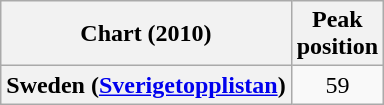<table class="wikitable plainrowheaders">
<tr>
<th>Chart (2010)</th>
<th>Peak<br>position</th>
</tr>
<tr>
<th scope="row">Sweden (<a href='#'>Sverigetopplistan</a>)</th>
<td align="center">59</td>
</tr>
</table>
